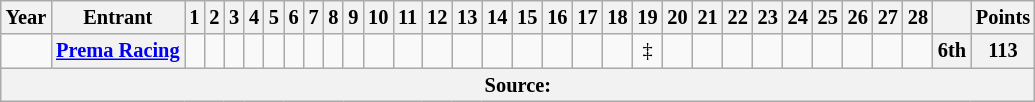<table class="wikitable" style="text-align:center; font-size:85%;">
<tr>
<th>Year</th>
<th>Entrant</th>
<th>1</th>
<th>2</th>
<th>3</th>
<th>4</th>
<th>5</th>
<th>6</th>
<th>7</th>
<th>8</th>
<th>9</th>
<th>10</th>
<th>11</th>
<th>12</th>
<th>13</th>
<th>14</th>
<th>15</th>
<th>16</th>
<th>17</th>
<th>18</th>
<th>19</th>
<th>20</th>
<th>21</th>
<th>22</th>
<th>23</th>
<th>24</th>
<th>25</th>
<th>26</th>
<th>27</th>
<th>28</th>
<th></th>
<th>Points</th>
</tr>
<tr>
<td id=2024R></td>
<th nowrap><a href='#'>Prema Racing</a></th>
<td></td>
<td></td>
<td></td>
<td></td>
<td></td>
<td></td>
<td></td>
<td></td>
<td></td>
<td></td>
<td></td>
<td></td>
<td></td>
<td></td>
<td></td>
<td></td>
<td></td>
<td></td>
<td>‡</td>
<td></td>
<td></td>
<td></td>
<td></td>
<td></td>
<td></td>
<td></td>
<td></td>
<td></td>
<th>6th</th>
<th>113</th>
</tr>
<tr>
<th colspan="100">Source:</th>
</tr>
</table>
